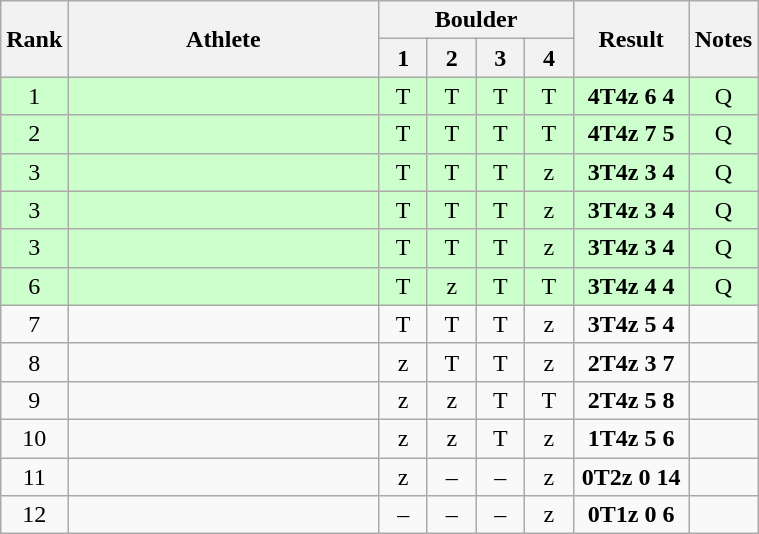<table class="wikitable" style="text-align:center">
<tr>
<th rowspan=2>Rank</th>
<th rowspan=2 width=200>Athlete</th>
<th colspan=4>Boulder</th>
<th rowspan=2 width=70>Result</th>
<th rowspan=2>Notes</th>
</tr>
<tr>
<th width=25>1</th>
<th width=25>2</th>
<th width=25>3</th>
<th width=25>4</th>
</tr>
<tr bgcolor=ccffcc>
<td>1</td>
<td align=left></td>
<td>T</td>
<td>T</td>
<td>T</td>
<td>T</td>
<td><strong>4T4z 6 4</strong></td>
<td>Q</td>
</tr>
<tr bgcolor=ccffcc>
<td>2</td>
<td align=left></td>
<td>T</td>
<td>T</td>
<td>T</td>
<td>T</td>
<td><strong>4T4z 7 5</strong></td>
<td>Q</td>
</tr>
<tr bgcolor=ccffcc>
<td>3</td>
<td align=left></td>
<td>T</td>
<td>T</td>
<td>T</td>
<td>z</td>
<td><strong>3T4z 3 4</strong></td>
<td>Q</td>
</tr>
<tr bgcolor=ccffcc>
<td>3</td>
<td align=left></td>
<td>T</td>
<td>T</td>
<td>T</td>
<td>z</td>
<td><strong>3T4z 3 4</strong></td>
<td>Q</td>
</tr>
<tr bgcolor=ccffcc>
<td>3</td>
<td align=left></td>
<td>T</td>
<td>T</td>
<td>T</td>
<td>z</td>
<td><strong>3T4z 3 4</strong></td>
<td>Q</td>
</tr>
<tr bgcolor=ccffcc>
<td>6</td>
<td align=left></td>
<td>T</td>
<td>z</td>
<td>T</td>
<td>T</td>
<td><strong>3T4z 4 4</strong></td>
<td>Q</td>
</tr>
<tr>
<td>7</td>
<td align=left></td>
<td>T</td>
<td>T</td>
<td>T</td>
<td>z</td>
<td><strong>3T4z 5 4</strong></td>
<td></td>
</tr>
<tr>
<td>8</td>
<td align=left></td>
<td>z</td>
<td>T</td>
<td>T</td>
<td>z</td>
<td><strong>2T4z 3 7</strong></td>
<td></td>
</tr>
<tr>
<td>9</td>
<td align=left></td>
<td>z</td>
<td>z</td>
<td>T</td>
<td>T</td>
<td><strong>2T4z 5 8</strong></td>
<td></td>
</tr>
<tr>
<td>10</td>
<td align=left></td>
<td>z</td>
<td>z</td>
<td>T</td>
<td>z</td>
<td><strong>1T4z 5 6</strong></td>
<td></td>
</tr>
<tr>
<td>11</td>
<td align=left></td>
<td>z</td>
<td>–</td>
<td>–</td>
<td>z</td>
<td><strong>0T2z 0 14</strong></td>
<td></td>
</tr>
<tr>
<td>12</td>
<td align=left></td>
<td>–</td>
<td>–</td>
<td>–</td>
<td>z</td>
<td><strong>0T1z 0 6</strong></td>
<td></td>
</tr>
</table>
